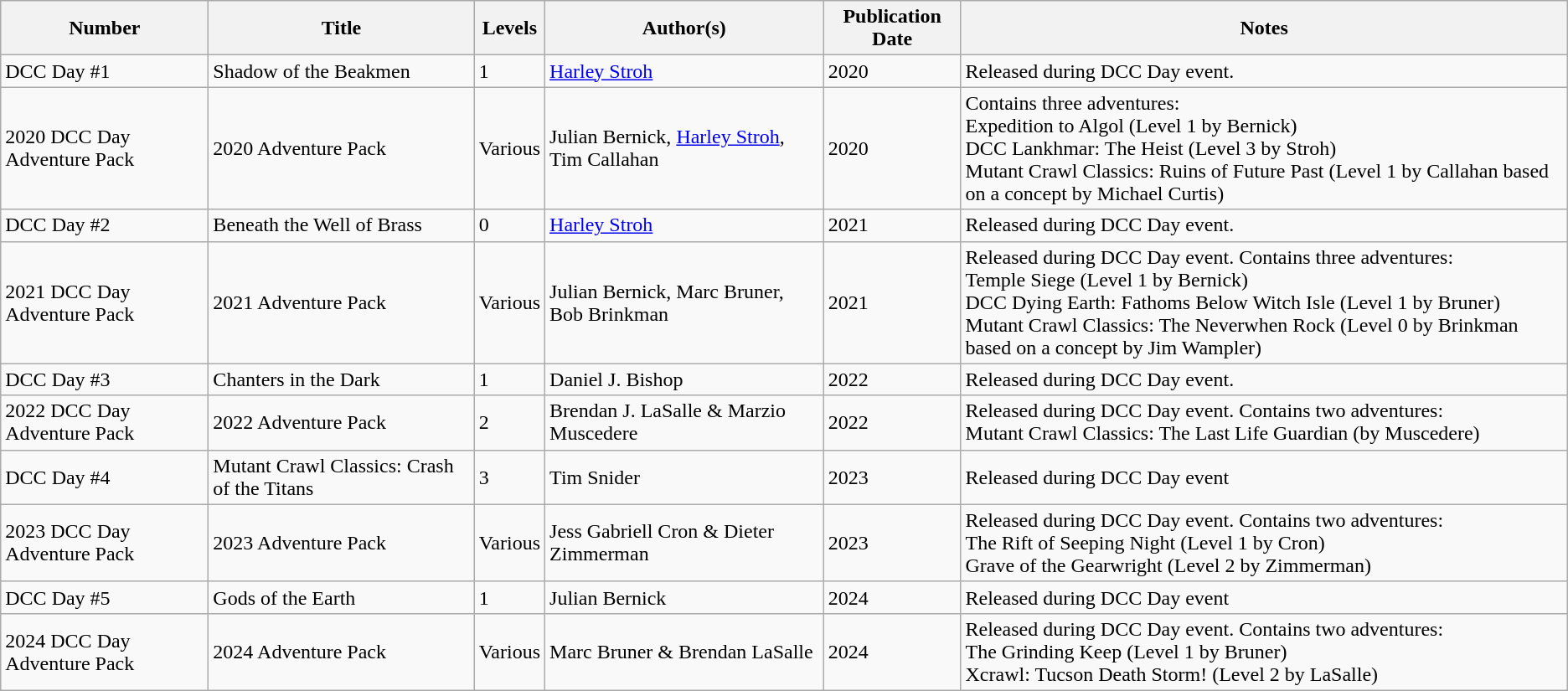<table class="wikitable sortable">
<tr>
<th>Number</th>
<th>Title</th>
<th>Levels</th>
<th>Author(s)</th>
<th>Publication Date</th>
<th>Notes</th>
</tr>
<tr>
<td>DCC Day #1</td>
<td>Shadow of the Beakmen</td>
<td>1</td>
<td><a href='#'>Harley Stroh</a></td>
<td>2020</td>
<td>Released during DCC Day event.</td>
</tr>
<tr>
<td>2020 DCC Day Adventure Pack</td>
<td>2020 Adventure Pack</td>
<td>Various</td>
<td>Julian Bernick, <a href='#'>Harley Stroh</a>, Tim Callahan</td>
<td>2020</td>
<td>Contains three adventures:<br>Expedition to Algol (Level 1 by Bernick)<br>DCC Lankhmar: The Heist (Level 3 by Stroh)<br>Mutant Crawl Classics: Ruins of Future Past (Level 1 by Callahan based on a concept by Michael Curtis)</td>
</tr>
<tr>
<td>DCC Day #2</td>
<td>Beneath the Well of Brass</td>
<td>0</td>
<td><a href='#'>Harley Stroh</a></td>
<td>2021</td>
<td>Released during DCC Day event.</td>
</tr>
<tr>
<td>2021 DCC Day Adventure Pack</td>
<td>2021 Adventure Pack</td>
<td>Various</td>
<td>Julian Bernick, Marc Bruner, Bob Brinkman</td>
<td>2021</td>
<td>Released during DCC Day event. Contains three adventures:<br>Temple Siege (Level 1 by Bernick)<br>DCC Dying Earth: Fathoms Below Witch Isle (Level 1 by Bruner)<br>Mutant Crawl Classics: The Neverwhen Rock (Level 0 by Brinkman based on a concept by Jim Wampler)</td>
</tr>
<tr>
<td>DCC Day #3</td>
<td>Chanters in the Dark</td>
<td>1</td>
<td>Daniel J. Bishop</td>
<td>2022</td>
<td>Released during DCC Day event.</td>
</tr>
<tr>
<td>2022 DCC Day Adventure Pack</td>
<td>2022 Adventure Pack</td>
<td>2</td>
<td>Brendan J. LaSalle & Marzio Muscedere</td>
<td>2022</td>
<td>Released during DCC Day event. Contains two adventures:<br>Mutant Crawl Classics: The Last Life Guardian (by Muscedere)</td>
</tr>
<tr>
<td>DCC Day #4</td>
<td>Mutant Crawl Classics: Crash of the Titans</td>
<td>3</td>
<td>Tim Snider</td>
<td>2023</td>
<td>Released during DCC Day event</td>
</tr>
<tr>
<td>2023 DCC Day Adventure Pack</td>
<td>2023 Adventure Pack</td>
<td>Various</td>
<td>Jess Gabriell Cron & Dieter Zimmerman</td>
<td>2023</td>
<td>Released during DCC Day event. Contains two adventures:<br>The Rift of Seeping Night (Level 1 by Cron)<br>Grave of the Gearwright (Level 2 by Zimmerman)</td>
</tr>
<tr>
<td>DCC Day #5</td>
<td>Gods of the Earth</td>
<td>1</td>
<td>Julian Bernick</td>
<td>2024</td>
<td>Released during DCC Day event</td>
</tr>
<tr>
<td>2024 DCC Day Adventure Pack</td>
<td>2024 Adventure Pack</td>
<td>Various</td>
<td>Marc Bruner & Brendan LaSalle</td>
<td>2024</td>
<td>Released during DCC Day event. Contains two adventures:<br>The Grinding Keep (Level 1 by Bruner)<br>Xcrawl: Tucson Death Storm! (Level 2 by LaSalle)</td>
</tr>
</table>
